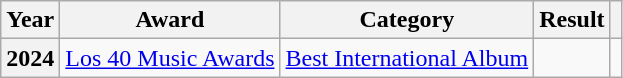<table class="wikitable sortable plainrowheaders">
<tr>
<th scope="col">Year</th>
<th scope="col">Award</th>
<th scope="col">Category</th>
<th scope="col">Result</th>
<th scope="col" class="unsortable"></th>
</tr>
<tr>
<th>2024</th>
<td><a href='#'>Los 40 Music Awards</a></td>
<td><a href='#'>Best International Album</a></td>
<td></td>
<td></td>
</tr>
</table>
